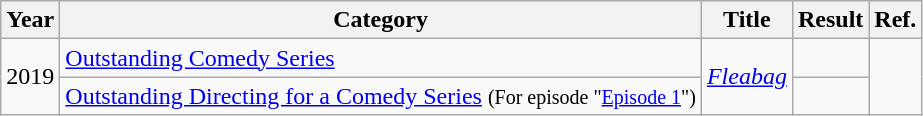<table class="wikitable">
<tr>
<th>Year</th>
<th>Category</th>
<th>Title</th>
<th>Result</th>
<th>Ref.</th>
</tr>
<tr>
<td rowspan=2>2019</td>
<td><a href='#'>Outstanding Comedy Series</a></td>
<td rowspan=2><em><a href='#'>Fleabag</a></em></td>
<td></td>
<td rowspan=2><br></td>
</tr>
<tr>
<td><a href='#'>Outstanding Directing for a Comedy Series</a> <small>(For episode "<a href='#'>Episode 1</a>")</small></td>
<td></td>
</tr>
</table>
